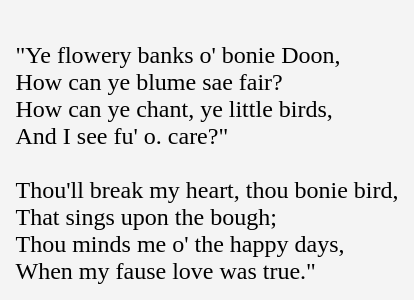<table cellpadding=10 border="0" align=center>
<tr>
<td bgcolor=#f4f4f4><br>"Ye flowery banks o' bonie Doon,<br>
How can ye blume sae fair?<br>
How can ye chant, ye little birds,<br>
And I see fu' o. care?"<br><br>Thou'll break my heart, thou bonie bird,<br>
That sings upon the bough;<br>
Thou minds me o' the happy days,<br>
When my fause love was true."<br></td>
</tr>
</table>
